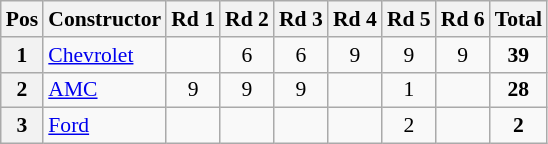<table class="wikitable" style="font-size: 90%;">
<tr>
<th>Pos</th>
<th>Constructor</th>
<th>Rd 1</th>
<th>Rd 2</th>
<th>Rd 3</th>
<th>Rd 4</th>
<th>Rd 5</th>
<th>Rd 6</th>
<th>Total</th>
</tr>
<tr>
<th>1</th>
<td> <a href='#'>Chevrolet</a></td>
<td></td>
<td align="center">6</td>
<td align="center">6</td>
<td align="center">9</td>
<td align="center">9</td>
<td align="center">9</td>
<td align="center"><strong>39</strong></td>
</tr>
<tr>
<th>2</th>
<td> <a href='#'>AMC</a></td>
<td align="center">9</td>
<td align="center">9</td>
<td align="center">9</td>
<td></td>
<td align="center">1</td>
<td></td>
<td align="center"><strong>28</strong></td>
</tr>
<tr>
<th>3</th>
<td> <a href='#'>Ford</a></td>
<td></td>
<td></td>
<td></td>
<td></td>
<td align="center">2</td>
<td></td>
<td align="center"><strong>2</strong></td>
</tr>
</table>
